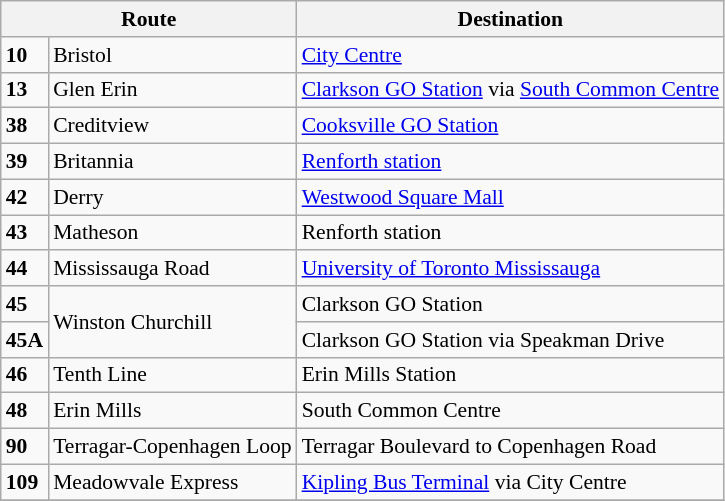<table class=wikitable style="font-size: 90%;" |>
<tr>
<th colspan=2>Route</th>
<th>Destination</th>
</tr>
<tr>
<td><strong>10</strong></td>
<td>Bristol</td>
<td><a href='#'>City Centre</a></td>
</tr>
<tr>
<td><strong>13</strong></td>
<td>Glen Erin</td>
<td><a href='#'>Clarkson GO Station</a> via <a href='#'>South Common Centre</a></td>
</tr>
<tr>
<td><strong>38</strong></td>
<td>Creditview</td>
<td><a href='#'>Cooksville GO Station</a></td>
</tr>
<tr>
<td><strong>39</strong></td>
<td>Britannia</td>
<td><a href='#'>Renforth station</a></td>
</tr>
<tr>
<td><strong>42</strong></td>
<td>Derry</td>
<td><a href='#'>Westwood Square Mall</a></td>
</tr>
<tr>
<td><strong>43</strong></td>
<td>Matheson</td>
<td>Renforth station</td>
</tr>
<tr>
<td><strong>44</strong></td>
<td>Mississauga Road</td>
<td><a href='#'>University of Toronto Mississauga</a></td>
</tr>
<tr>
<td><strong>45</strong></td>
<td rowspan=2>Winston Churchill</td>
<td>Clarkson GO Station</td>
</tr>
<tr>
<td><strong>45A</strong></td>
<td>Clarkson GO Station via Speakman Drive</td>
</tr>
<tr>
<td><strong>46</strong></td>
<td>Tenth Line</td>
<td>Erin Mills Station</td>
</tr>
<tr>
<td><strong>48</strong></td>
<td>Erin Mills</td>
<td>South Common Centre</td>
</tr>
<tr>
<td><strong>90</strong></td>
<td>Terragar-Copenhagen Loop</td>
<td>Terragar Boulevard to Copenhagen Road</td>
</tr>
<tr>
<td><strong>109</strong></td>
<td>Meadowvale Express</td>
<td><a href='#'>Kipling Bus Terminal</a> via City Centre</td>
</tr>
<tr>
</tr>
</table>
